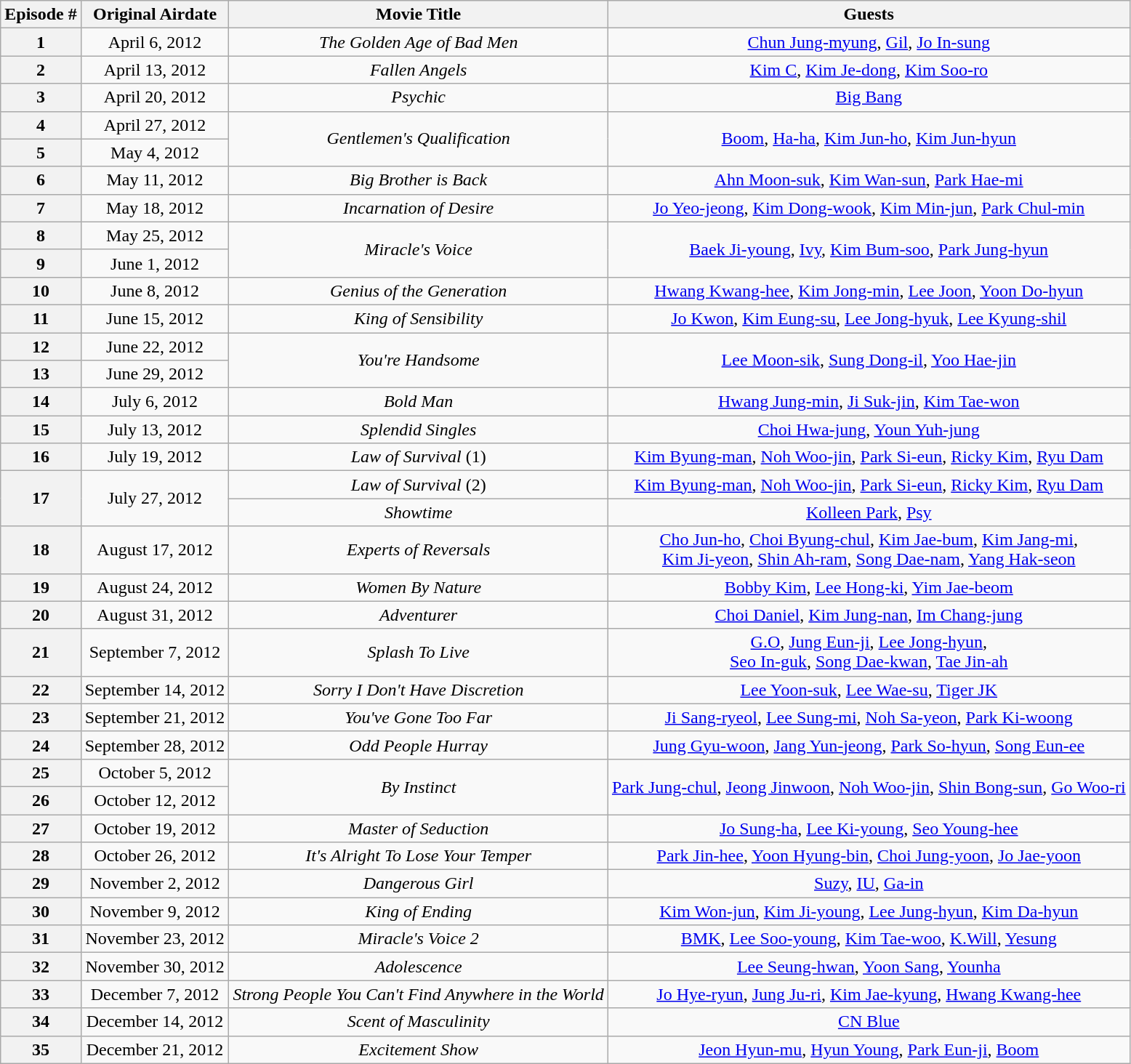<table class="wikitable" border="1" style="center">
<tr>
<th>Episode #</th>
<th>Original Airdate</th>
<th>Movie Title</th>
<th>Guests</th>
</tr>
<tr align="center">
<th>1</th>
<td>April 6, 2012</td>
<td><em>The Golden Age of Bad Men</em></td>
<td><a href='#'>Chun Jung-myung</a>, <a href='#'>Gil</a>, <a href='#'>Jo In-sung</a></td>
</tr>
<tr align="center">
<th>2</th>
<td>April 13, 2012</td>
<td><em>Fallen Angels</em></td>
<td><a href='#'>Kim C</a>, <a href='#'>Kim Je-dong</a>, <a href='#'>Kim Soo-ro</a></td>
</tr>
<tr align="center">
<th>3</th>
<td>April 20, 2012</td>
<td><em>Psychic</em></td>
<td><a href='#'>Big Bang</a></td>
</tr>
<tr align="center">
<th>4</th>
<td>April 27, 2012</td>
<td rowspan="2"><em>Gentlemen's Qualification</em></td>
<td rowspan="2"><a href='#'>Boom</a>, <a href='#'>Ha-ha</a>, <a href='#'>Kim Jun-ho</a>, <a href='#'>Kim Jun-hyun</a></td>
</tr>
<tr align="center">
<th>5</th>
<td>May 4, 2012</td>
</tr>
<tr align="center">
<th>6</th>
<td>May 11, 2012</td>
<td><em>Big Brother is Back</em></td>
<td><a href='#'>Ahn Moon-suk</a>, <a href='#'>Kim Wan-sun</a>, <a href='#'>Park Hae-mi</a></td>
</tr>
<tr align="center">
<th>7</th>
<td>May 18, 2012</td>
<td><em>Incarnation of Desire</em></td>
<td><a href='#'>Jo Yeo-jeong</a>, <a href='#'>Kim Dong-wook</a>, <a href='#'>Kim Min-jun</a>, <a href='#'>Park Chul-min</a></td>
</tr>
<tr align="center">
<th>8</th>
<td>May 25, 2012</td>
<td rowspan="2"><em>Miracle's Voice</em></td>
<td rowspan="2"><a href='#'>Baek Ji-young</a>, <a href='#'>Ivy</a>, <a href='#'>Kim Bum-soo</a>, <a href='#'>Park Jung-hyun</a></td>
</tr>
<tr align="center">
<th>9</th>
<td>June 1, 2012</td>
</tr>
<tr align="center">
<th>10</th>
<td>June 8, 2012</td>
<td><em>Genius of the Generation</em></td>
<td><a href='#'>Hwang Kwang-hee</a>, <a href='#'>Kim Jong-min</a>, <a href='#'>Lee Joon</a>, <a href='#'>Yoon Do-hyun</a></td>
</tr>
<tr align="center">
<th>11</th>
<td>June 15, 2012</td>
<td rowspan="2"><em>King of Sensibility</em></td>
<td rowspan="2"><a href='#'>Jo Kwon</a>, <a href='#'>Kim Eung-su</a>, <a href='#'>Lee Jong-hyuk</a>, <a href='#'>Lee Kyung-shil</a></td>
</tr>
<tr align="center">
<th rowspan="2">12</th>
<td rowspan="2">June 22, 2012</td>
</tr>
<tr align="center">
<td rowspan="2"><em>You're Handsome</em></td>
<td rowspan="2"><a href='#'>Lee Moon-sik</a>, <a href='#'>Sung Dong-il</a>, <a href='#'>Yoo Hae-jin</a></td>
</tr>
<tr align="center">
<th>13</th>
<td>June 29, 2012</td>
</tr>
<tr align="center">
<th>14</th>
<td>July 6, 2012</td>
<td><em>Bold Man</em></td>
<td><a href='#'>Hwang Jung-min</a>, <a href='#'>Ji Suk-jin</a>, <a href='#'>Kim Tae-won</a></td>
</tr>
<tr align="center">
<th>15</th>
<td>July 13, 2012</td>
<td><em>Splendid Singles</em></td>
<td><a href='#'>Choi Hwa-jung</a>, <a href='#'>Youn Yuh-jung</a></td>
</tr>
<tr align="center">
<th>16</th>
<td>July 19, 2012</td>
<td><em>Law of Survival</em> (1)</td>
<td><a href='#'>Kim Byung-man</a>, <a href='#'>Noh Woo-jin</a>, <a href='#'>Park Si-eun</a>, <a href='#'>Ricky Kim</a>, <a href='#'>Ryu Dam</a></td>
</tr>
<tr align="center">
<th rowspan="2">17</th>
<td rowspan="2">July 27, 2012</td>
<td><em>Law of Survival</em> (2)</td>
<td><a href='#'>Kim Byung-man</a>, <a href='#'>Noh Woo-jin</a>, <a href='#'>Park Si-eun</a>, <a href='#'>Ricky Kim</a>, <a href='#'>Ryu Dam</a></td>
</tr>
<tr align="center">
<td><em>Showtime</em></td>
<td><a href='#'>Kolleen Park</a>, <a href='#'>Psy</a></td>
</tr>
<tr align="center">
<th>18</th>
<td>August 17, 2012</td>
<td><em>Experts of Reversals</em></td>
<td><a href='#'>Cho Jun-ho</a>, <a href='#'>Choi Byung-chul</a>, <a href='#'>Kim Jae-bum</a>, <a href='#'>Kim Jang-mi</a>, <br> <a href='#'>Kim Ji-yeon</a>, <a href='#'>Shin Ah-ram</a>, <a href='#'>Song Dae-nam</a>, <a href='#'>Yang Hak-seon</a></td>
</tr>
<tr align="center">
<th>19</th>
<td>August 24, 2012</td>
<td><em>Women By Nature</em></td>
<td><a href='#'>Bobby Kim</a>, <a href='#'>Lee Hong-ki</a>, <a href='#'>Yim Jae-beom</a></td>
</tr>
<tr align="center">
<th>20</th>
<td>August 31, 2012</td>
<td><em>Adventurer</em></td>
<td><a href='#'>Choi Daniel</a>, <a href='#'>Kim Jung-nan</a>, <a href='#'>Im Chang-jung</a></td>
</tr>
<tr align="center">
<th>21</th>
<td>September 7, 2012</td>
<td><em>Splash To Live</em></td>
<td><a href='#'>G.O</a>, <a href='#'>Jung Eun-ji</a>, <a href='#'>Lee Jong-hyun</a>, <br> <a href='#'>Seo In-guk</a>, <a href='#'>Song Dae-kwan</a>, <a href='#'>Tae Jin-ah</a></td>
</tr>
<tr align="center">
<th>22</th>
<td>September 14, 2012</td>
<td><em>Sorry I Don't Have Discretion</em></td>
<td><a href='#'>Lee Yoon-suk</a>, <a href='#'>Lee Wae-su</a>, <a href='#'>Tiger JK</a></td>
</tr>
<tr align="center">
<th>23</th>
<td>September 21, 2012</td>
<td><em>You've Gone Too Far</em></td>
<td><a href='#'>Ji Sang-ryeol</a>, <a href='#'>Lee Sung-mi</a>, <a href='#'>Noh Sa-yeon</a>, <a href='#'>Park Ki-woong</a></td>
</tr>
<tr align="center">
<th>24</th>
<td>September 28, 2012</td>
<td><em>Odd People Hurray</em></td>
<td><a href='#'>Jung Gyu-woon</a>, <a href='#'>Jang Yun-jeong</a>, <a href='#'>Park So-hyun</a>, <a href='#'>Song Eun-ee</a></td>
</tr>
<tr align="center">
<th>25</th>
<td>October 5, 2012</td>
<td rowspan="2"><em>By Instinct</em></td>
<td rowspan="2"><a href='#'>Park Jung-chul</a>, <a href='#'>Jeong Jinwoon</a>, <a href='#'>Noh Woo-jin</a>, <a href='#'>Shin Bong-sun</a>, <a href='#'>Go Woo-ri</a></td>
</tr>
<tr align="center">
<th>26</th>
<td>October 12, 2012</td>
</tr>
<tr align="center">
<th>27</th>
<td>October 19, 2012</td>
<td><em>Master of Seduction</em></td>
<td><a href='#'>Jo Sung-ha</a>, <a href='#'>Lee Ki-young</a>, <a href='#'>Seo Young-hee</a></td>
</tr>
<tr align="center">
<th>28</th>
<td>October 26, 2012</td>
<td><em>It's Alright To Lose Your Temper</em></td>
<td><a href='#'>Park Jin-hee</a>, <a href='#'>Yoon Hyung-bin</a>, <a href='#'>Choi Jung-yoon</a>, <a href='#'>Jo Jae-yoon</a></td>
</tr>
<tr align="center">
<th>29</th>
<td>November 2, 2012</td>
<td><em>Dangerous Girl</em></td>
<td><a href='#'>Suzy</a>, <a href='#'>IU</a>, <a href='#'>Ga-in</a></td>
</tr>
<tr align="center">
<th>30</th>
<td>November 9, 2012</td>
<td><em>King of Ending</em></td>
<td><a href='#'>Kim Won-jun</a>, <a href='#'>Kim Ji-young</a>, <a href='#'>Lee Jung-hyun</a>, <a href='#'>Kim Da-hyun</a></td>
</tr>
<tr align="center">
<th>31</th>
<td>November 23, 2012</td>
<td><em>Miracle's Voice 2</em></td>
<td><a href='#'>BMK</a>, <a href='#'>Lee Soo-young</a>, <a href='#'>Kim Tae-woo</a>, <a href='#'>K.Will</a>, <a href='#'>Yesung</a></td>
</tr>
<tr align="center">
<th>32</th>
<td>November 30, 2012</td>
<td><em>Adolescence</em></td>
<td><a href='#'>Lee Seung-hwan</a>, <a href='#'>Yoon Sang</a>, <a href='#'>Younha</a></td>
</tr>
<tr align="center">
<th>33</th>
<td>December 7, 2012</td>
<td><em>Strong People You Can't Find Anywhere in the World</em></td>
<td><a href='#'>Jo Hye-ryun</a>, <a href='#'>Jung Ju-ri</a>, <a href='#'>Kim Jae-kyung</a>, <a href='#'>Hwang Kwang-hee</a></td>
</tr>
<tr align="center">
<th>34</th>
<td>December 14, 2012</td>
<td><em>Scent of Masculinity</em></td>
<td><a href='#'>CN Blue</a></td>
</tr>
<tr align="center">
<th>35</th>
<td>December 21, 2012</td>
<td><em>Excitement Show</em></td>
<td><a href='#'>Jeon Hyun-mu</a>, <a href='#'>Hyun Young</a>, <a href='#'>Park Eun-ji</a>, <a href='#'>Boom</a></td>
</tr>
</table>
